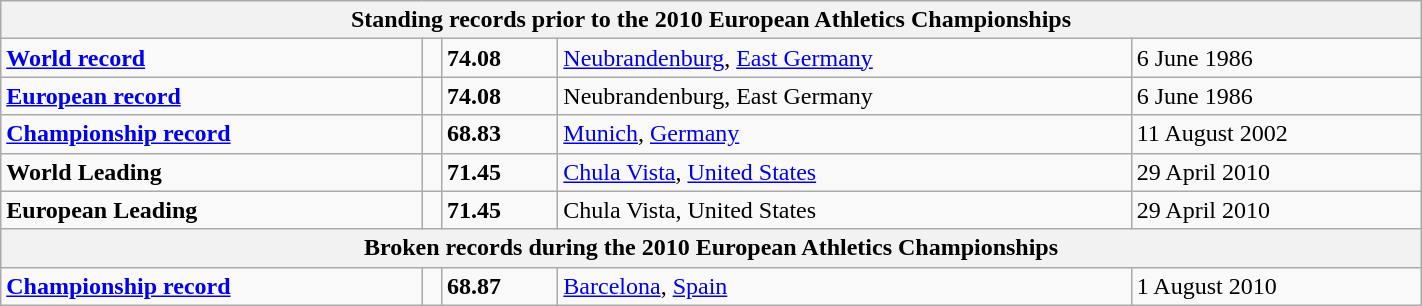<table class="wikitable" width=75%>
<tr>
<th colspan="5">Standing records prior to the 2010 European Athletics Championships</th>
</tr>
<tr>
<td><strong><a href='#'>World record</a></strong></td>
<td></td>
<td><strong>74.08</strong></td>
<td><a href='#'>Neubrandenburg</a>, <a href='#'>East Germany</a></td>
<td>6 June 1986</td>
</tr>
<tr>
<td><strong><a href='#'>European record</a></strong></td>
<td></td>
<td><strong>74.08</strong></td>
<td>Neubrandenburg, East Germany</td>
<td>6 June 1986</td>
</tr>
<tr>
<td><strong><a href='#'>Championship record</a></strong></td>
<td></td>
<td><strong>68.83</strong></td>
<td><a href='#'>Munich</a>, <a href='#'>Germany</a></td>
<td>11 August 2002</td>
</tr>
<tr>
<td><strong>World Leading</strong></td>
<td></td>
<td><strong>71.45</strong></td>
<td><a href='#'>Chula Vista</a>, <a href='#'>United States</a></td>
<td>29 April 2010</td>
</tr>
<tr>
<td><strong>European Leading</strong></td>
<td></td>
<td><strong>71.45</strong></td>
<td>Chula Vista, United States</td>
<td>29 April 2010</td>
</tr>
<tr>
<th colspan="5">Broken records during the 2010 European Athletics Championships</th>
</tr>
<tr>
<td><strong><a href='#'>Championship record</a></strong></td>
<td></td>
<td><strong>68.87</strong></td>
<td><a href='#'>Barcelona</a>, <a href='#'>Spain</a></td>
<td>1 August 2010</td>
</tr>
</table>
